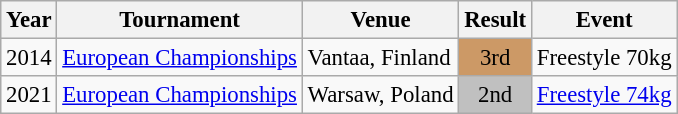<table class="wikitable" style="font-size:95%;">
<tr>
<th>Year</th>
<th>Tournament</th>
<th>Venue</th>
<th>Result</th>
<th>Event</th>
</tr>
<tr>
<td>2014</td>
<td><a href='#'>European Championships</a></td>
<td>Vantaa, Finland</td>
<td align="center" bgcolor="cc9966">3rd</td>
<td>Freestyle 70kg</td>
</tr>
<tr>
<td>2021</td>
<td><a href='#'>European Championships</a></td>
<td>Warsaw, Poland</td>
<td align="center" bgcolor="silver">2nd</td>
<td><a href='#'>Freestyle 74kg</a></td>
</tr>
</table>
